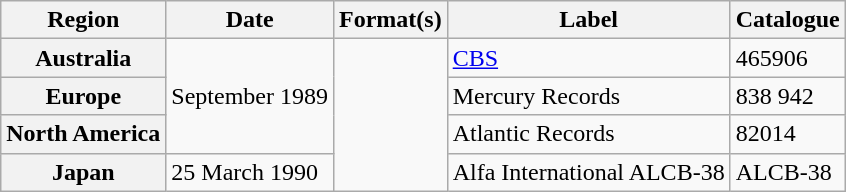<table class="wikitable plainrowheaders">
<tr>
<th scope="col">Region</th>
<th scope="col">Date</th>
<th scope="col">Format(s)</th>
<th scope="col">Label</th>
<th scope="col">Catalogue</th>
</tr>
<tr>
<th scope="row">Australia</th>
<td rowspan="3">September 1989</td>
<td rowspan="4"></td>
<td><a href='#'>CBS</a></td>
<td>465906</td>
</tr>
<tr>
<th scope="row">Europe</th>
<td>Mercury Records</td>
<td>838 942</td>
</tr>
<tr>
<th scope="row">North America</th>
<td>Atlantic Records</td>
<td>82014</td>
</tr>
<tr>
<th scope="row">Japan</th>
<td>25 March 1990</td>
<td>Alfa International ALCB-38</td>
<td>ALCB-38</td>
</tr>
</table>
